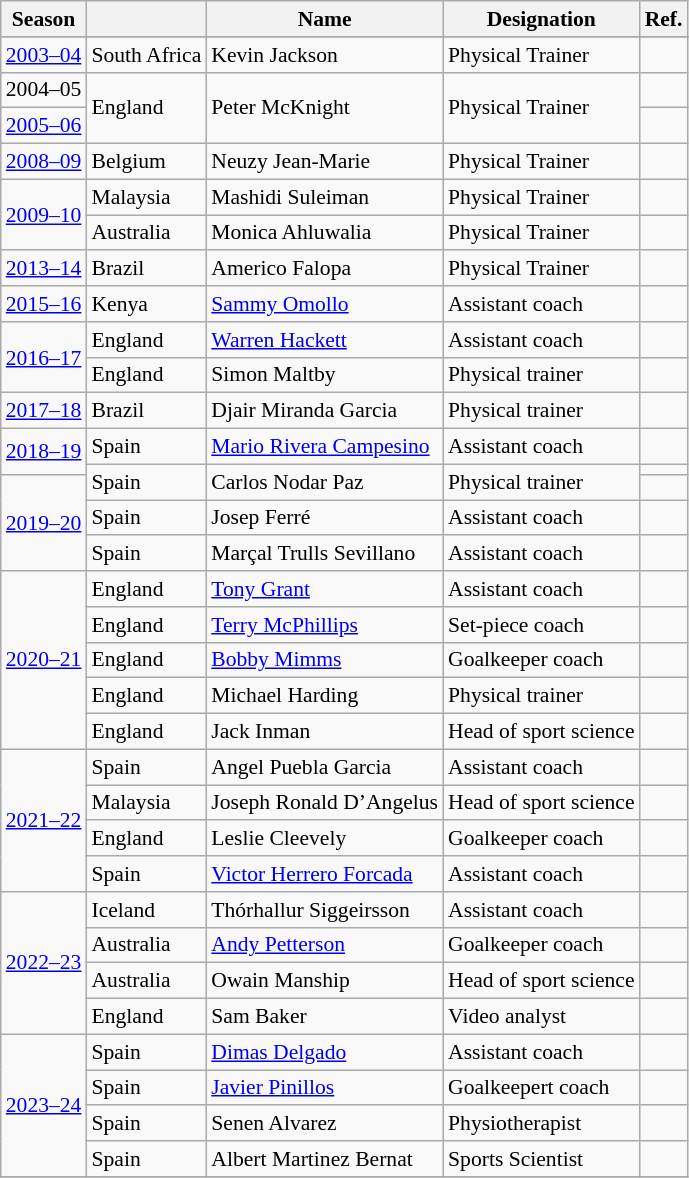<table class="wikitable" style="font-size:90%">
<tr>
<th>Season</th>
<th></th>
<th>Name</th>
<th>Designation</th>
<th>Ref.</th>
</tr>
<tr>
</tr>
<tr>
<td><a href='#'>2003–04</a></td>
<td> South Africa</td>
<td>Kevin Jackson</td>
<td>Physical Trainer</td>
<td></td>
</tr>
<tr>
<td>2004–05</td>
<td rowspan=2> England</td>
<td rowspan=2>Peter McKnight</td>
<td rowspan=2>Physical Trainer</td>
<td></td>
</tr>
<tr>
<td><a href='#'>2005–06</a></td>
<td></td>
</tr>
<tr>
<td><a href='#'>2008–09</a></td>
<td> Belgium</td>
<td>Neuzy Jean-Marie</td>
<td>Physical Trainer</td>
<td></td>
</tr>
<tr>
<td rowspan="2"><a href='#'>2009–10</a></td>
<td> Malaysia</td>
<td>Mashidi Suleiman</td>
<td>Physical Trainer</td>
<td></td>
</tr>
<tr>
<td> Australia</td>
<td>Monica Ahluwalia</td>
<td>Physical Trainer</td>
<td></td>
</tr>
<tr>
<td><a href='#'>2013–14</a></td>
<td> Brazil</td>
<td>Americo Falopa</td>
<td>Physical Trainer</td>
<td></td>
</tr>
<tr>
<td><a href='#'>2015–16</a></td>
<td> Kenya</td>
<td><a href='#'>Sammy Omollo</a></td>
<td>Assistant coach</td>
<td></td>
</tr>
<tr>
<td rowspan=2><a href='#'>2016–17</a></td>
<td> England</td>
<td><a href='#'>Warren Hackett</a></td>
<td>Assistant coach</td>
<td></td>
</tr>
<tr>
<td> England</td>
<td>Simon Maltby</td>
<td>Physical trainer</td>
<td></td>
</tr>
<tr>
<td><a href='#'>2017–18</a></td>
<td> Brazil</td>
<td>Djair Miranda Garcia</td>
<td>Physical trainer</td>
<td></td>
</tr>
<tr>
<td rowspan=2><a href='#'>2018–19</a></td>
<td> Spain</td>
<td><a href='#'>Mario Rivera Campesino</a></td>
<td>Assistant coach</td>
<td></td>
</tr>
<tr>
<td rowspan=2> Spain</td>
<td rowspan=2>Carlos Nodar Paz</td>
<td rowspan=2>Physical trainer</td>
<td></td>
</tr>
<tr>
<td rowspan=3><a href='#'>2019–20</a></td>
<td></td>
</tr>
<tr>
<td> Spain</td>
<td>Josep Ferré</td>
<td>Assistant coach</td>
<td></td>
</tr>
<tr>
<td> Spain</td>
<td>Marçal Trulls Sevillano</td>
<td>Assistant coach</td>
<td></td>
</tr>
<tr>
<td rowspan=5><a href='#'>2020–21</a></td>
<td> England</td>
<td><a href='#'>Tony Grant</a></td>
<td>Assistant coach</td>
<td></td>
</tr>
<tr>
<td> England</td>
<td><a href='#'>Terry McPhillips</a></td>
<td>Set-piece coach</td>
<td></td>
</tr>
<tr>
<td> England</td>
<td><a href='#'>Bobby Mimms</a></td>
<td>Goalkeeper coach</td>
<td></td>
</tr>
<tr>
<td> England</td>
<td>Michael Harding</td>
<td>Physical trainer</td>
<td></td>
</tr>
<tr>
<td> England</td>
<td>Jack Inman</td>
<td>Head of sport science</td>
<td></td>
</tr>
<tr>
<td rowspan=4><a href='#'>2021–22</a></td>
<td> Spain</td>
<td>Angel Puebla Garcia</td>
<td>Assistant coach</td>
<td></td>
</tr>
<tr>
<td> Malaysia</td>
<td>Joseph Ronald D’Angelus</td>
<td>Head of sport science</td>
<td></td>
</tr>
<tr>
<td> England</td>
<td>Leslie Cleevely</td>
<td>Goalkeeper coach</td>
<td></td>
</tr>
<tr>
<td> Spain</td>
<td><a href='#'>Victor Herrero Forcada</a></td>
<td>Assistant coach</td>
<td></td>
</tr>
<tr>
<td rowspan=4><a href='#'>2022–23</a></td>
<td> Iceland</td>
<td>Thórhallur Siggeirsson</td>
<td>Assistant coach</td>
<td></td>
</tr>
<tr>
<td> Australia</td>
<td><a href='#'>Andy Petterson</a></td>
<td>Goalkeeper coach</td>
<td></td>
</tr>
<tr>
<td> Australia</td>
<td>Owain Manship</td>
<td>Head of sport science</td>
<td></td>
</tr>
<tr>
<td> England</td>
<td>Sam Baker</td>
<td>Video analyst</td>
<td></td>
</tr>
<tr>
<td rowspan=4><a href='#'>2023–24</a></td>
<td> Spain</td>
<td><a href='#'>Dimas Delgado</a></td>
<td>Assistant coach</td>
<td></td>
</tr>
<tr>
<td> Spain</td>
<td><a href='#'>Javier Pinillos</a></td>
<td>Goalkeepert coach</td>
<td></td>
</tr>
<tr>
<td> Spain</td>
<td>Senen Alvarez</td>
<td>Physiotherapist</td>
<td></td>
</tr>
<tr>
<td> Spain</td>
<td>Albert Martinez Bernat</td>
<td>Sports Scientist</td>
<td></td>
</tr>
<tr>
</tr>
</table>
